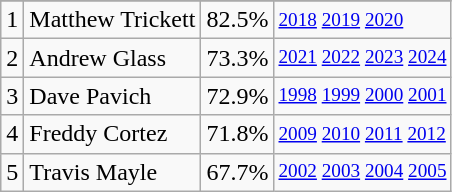<table class="wikitable" style="display:inline-table;">
<tr>
</tr>
<tr>
<td>1</td>
<td>Matthew Trickett</td>
<td><abbr>82.5%</abbr></td>
<td style="font-size:80%;"><a href='#'>2018</a> <a href='#'>2019</a> <a href='#'>2020</a></td>
</tr>
<tr>
<td>2</td>
<td>Andrew Glass</td>
<td><abbr>73.3%</abbr></td>
<td style="font-size:80%;"><a href='#'>2021</a> <a href='#'>2022</a> <a href='#'>2023</a> <a href='#'>2024</a></td>
</tr>
<tr>
<td>3</td>
<td>Dave Pavich</td>
<td><abbr>72.9%</abbr></td>
<td style="font-size:80%;"><a href='#'>1998</a> <a href='#'>1999</a> <a href='#'>2000</a> <a href='#'>2001</a></td>
</tr>
<tr>
<td>4</td>
<td>Freddy Cortez</td>
<td><abbr>71.8%</abbr></td>
<td style="font-size:80%;"><a href='#'>2009</a> <a href='#'>2010</a> <a href='#'>2011</a> <a href='#'>2012</a></td>
</tr>
<tr>
<td>5</td>
<td>Travis Mayle</td>
<td><abbr>67.7%</abbr></td>
<td style="font-size:80%;"><a href='#'>2002</a> <a href='#'>2003</a> <a href='#'>2004</a> <a href='#'>2005</a></td>
</tr>
</table>
